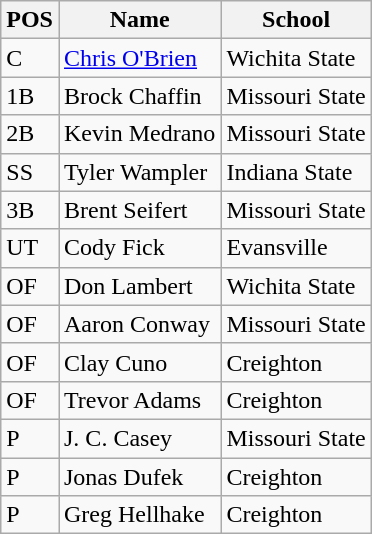<table class=wikitable>
<tr>
<th>POS</th>
<th>Name</th>
<th>School</th>
</tr>
<tr>
<td>C</td>
<td><a href='#'>Chris O'Brien</a></td>
<td>Wichita State</td>
</tr>
<tr>
<td>1B</td>
<td>Brock Chaffin</td>
<td>Missouri State</td>
</tr>
<tr>
<td>2B</td>
<td>Kevin Medrano</td>
<td>Missouri State</td>
</tr>
<tr>
<td>SS</td>
<td>Tyler Wampler</td>
<td>Indiana State</td>
</tr>
<tr>
<td>3B</td>
<td>Brent Seifert</td>
<td>Missouri State</td>
</tr>
<tr>
<td>UT</td>
<td>Cody Fick</td>
<td>Evansville</td>
</tr>
<tr>
<td>OF</td>
<td>Don Lambert</td>
<td>Wichita State</td>
</tr>
<tr>
<td>OF</td>
<td>Aaron Conway</td>
<td>Missouri State</td>
</tr>
<tr>
<td>OF</td>
<td>Clay Cuno</td>
<td>Creighton</td>
</tr>
<tr>
<td>OF</td>
<td>Trevor Adams</td>
<td>Creighton</td>
</tr>
<tr>
<td>P</td>
<td>J. C. Casey</td>
<td>Missouri State</td>
</tr>
<tr>
<td>P</td>
<td>Jonas Dufek</td>
<td>Creighton</td>
</tr>
<tr>
<td>P</td>
<td>Greg Hellhake</td>
<td>Creighton</td>
</tr>
</table>
